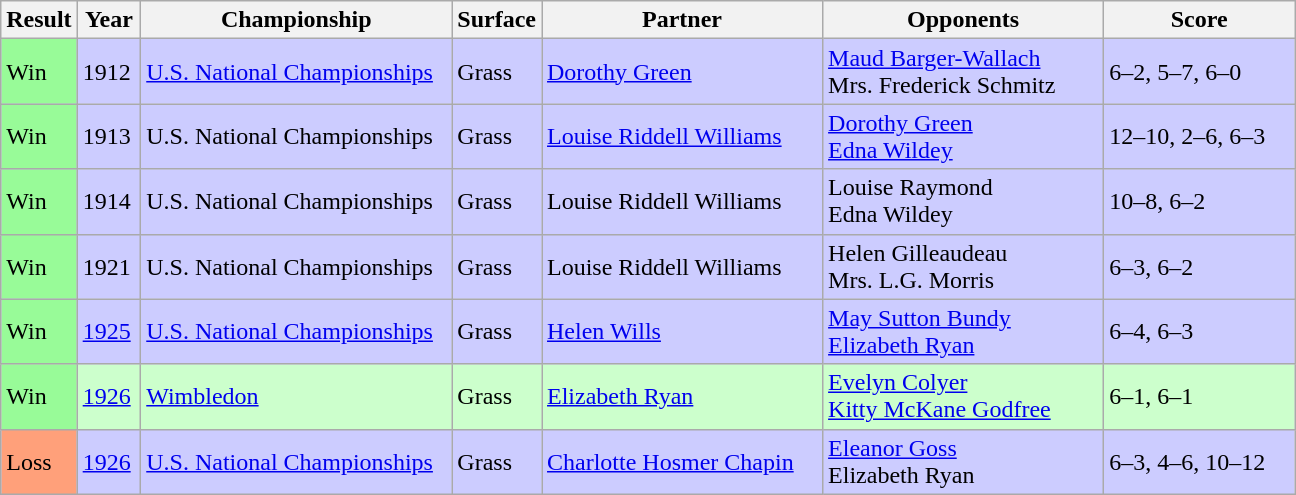<table class="sortable wikitable">
<tr>
<th style="width:40px">Result</th>
<th style="width:35px">Year</th>
<th style="width:200px">Championship</th>
<th style="width:50px">Surface</th>
<th style="width:180px">Partner</th>
<th style="width:180px">Opponents</th>
<th style="width:120px" class="unsortable">Score</th>
</tr>
<tr style="background:#ccf;">
<td style="background:#98fb98;">Win</td>
<td>1912</td>
<td><a href='#'>U.S. National Championships</a></td>
<td>Grass</td>
<td> <a href='#'>Dorothy Green</a></td>
<td> <a href='#'>Maud Barger-Wallach</a><br>  Mrs. Frederick Schmitz</td>
<td>6–2, 5–7, 6–0</td>
</tr>
<tr style="background:#ccf;">
<td style="background:#98fb98;">Win</td>
<td>1913</td>
<td>U.S. National Championships</td>
<td>Grass</td>
<td>  <a href='#'>Louise Riddell Williams</a></td>
<td> <a href='#'>Dorothy Green</a><br>  <a href='#'>Edna Wildey</a></td>
<td>12–10, 2–6, 6–3</td>
</tr>
<tr style="background:#ccf;">
<td style="background:#98fb98;">Win</td>
<td>1914</td>
<td>U.S. National Championships</td>
<td>Grass</td>
<td>  Louise Riddell Williams</td>
<td> Louise Raymond<br>  Edna Wildey</td>
<td>10–8, 6–2</td>
</tr>
<tr style="background:#ccf;">
<td style="background:#98fb98;">Win</td>
<td>1921</td>
<td>U.S. National Championships</td>
<td>Grass</td>
<td> Louise Riddell Williams</td>
<td> Helen Gilleaudeau<br>  Mrs. L.G. Morris</td>
<td>6–3, 6–2</td>
</tr>
<tr style="background:#ccf;">
<td style="background:#98fb98;">Win</td>
<td><a href='#'>1925</a></td>
<td><a href='#'>U.S. National Championships</a></td>
<td>Grass</td>
<td> <a href='#'>Helen Wills</a></td>
<td> <a href='#'>May Sutton Bundy</a><br> <a href='#'>Elizabeth Ryan</a></td>
<td>6–4, 6–3</td>
</tr>
<tr style="background:#cfc;">
<td style="background:#98fb98;">Win</td>
<td><a href='#'>1926</a></td>
<td><a href='#'>Wimbledon</a></td>
<td>Grass</td>
<td> <a href='#'>Elizabeth Ryan</a></td>
<td> <a href='#'>Evelyn Colyer</a> <br>  <a href='#'>Kitty McKane Godfree</a></td>
<td>6–1, 6–1</td>
</tr>
<tr style="background:#ccf;">
<td style="background:#ffa07a;">Loss</td>
<td><a href='#'>1926</a></td>
<td><a href='#'>U.S. National Championships</a></td>
<td>Grass</td>
<td> <a href='#'>Charlotte Hosmer Chapin</a></td>
<td> <a href='#'>Eleanor Goss</a><br>  Elizabeth Ryan</td>
<td>6–3, 4–6, 10–12</td>
</tr>
</table>
